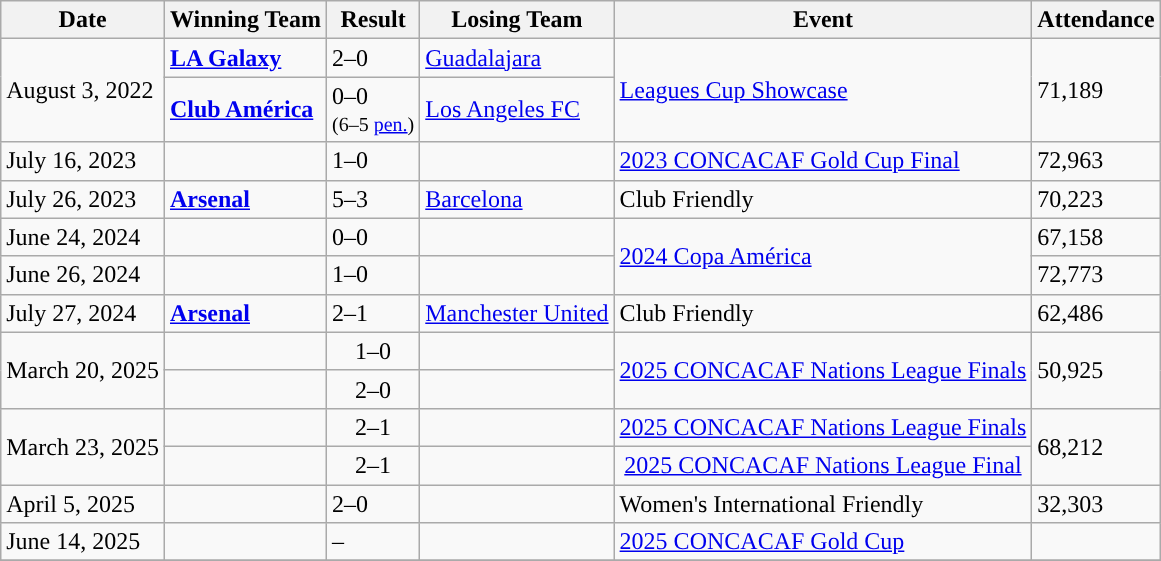<table class="wikitable mw-collapsible" style=font-size:100% style="text-align:center">
<tr>
<th style="text-align:center;">Date</th>
<th style="text-align:center;">Winning Team</th>
<th style="text-align:center;">Result</th>
<th style="text-align:center;">Losing Team</th>
<th style="text-align:center;">Event</th>
<th style="text-align:center;">Attendance</th>
</tr>
<tr>
<td rowspan="2">August 3, 2022</td>
<td><strong><a href='#'>LA Galaxy</a> </strong></td>
<td>2–0</td>
<td> <a href='#'>Guadalajara</a></td>
<td rowspan="2"><a href='#'>Leagues Cup Showcase</a></td>
<td rowspan="2">71,189</td>
</tr>
<tr>
<td><strong><a href='#'>Club América</a> </strong></td>
<td>0–0<br> <small>(6–5 <a href='#'>pen.</a>)</small></td>
<td> <a href='#'>Los Angeles FC</a></td>
</tr>
<tr>
<td>July 16, 2023</td>
<td><strong></strong></td>
<td>1–0</td>
<td></td>
<td><a href='#'>2023 CONCACAF Gold Cup Final</a></td>
<td>72,963</td>
</tr>
<tr>
<td>July 26, 2023</td>
<td><strong><a href='#'>Arsenal</a></strong> </td>
<td>5–3</td>
<td> <a href='#'>Barcelona</a></td>
<td>Club Friendly</td>
<td>70,223</td>
</tr>
<tr>
<td>June 24, 2024</td>
<td></td>
<td>0–0</td>
<td></td>
<td rowspan=2><a href='#'>2024 Copa América</a></td>
<td>67,158</td>
</tr>
<tr>
<td>June 26, 2024</td>
<td><strong></strong></td>
<td>1–0</td>
<td></td>
<td>72,773</td>
</tr>
<tr>
<td>July 27, 2024</td>
<td><strong><a href='#'>Arsenal</a> </strong></td>
<td>2–1</td>
<td> <a href='#'>Manchester United</a></td>
<td>Club Friendly</td>
<td>62,486</td>
</tr>
<tr>
<td rowspan="2">March 20, 2025</td>
<td><strong></strong></td>
<td style="text-align:center;">1–0</td>
<td></td>
<td rowspan="2"><a href='#'>2025 CONCACAF Nations League Finals</a></td>
<td rowspan="2">50,925</td>
</tr>
<tr>
<td><strong></strong></td>
<td style="text-align:center;">2–0</td>
<td></td>
</tr>
<tr>
<td rowspan="2">March 23, 2025</td>
<td><strong></strong></td>
<td style="text-align:center;">2–1</td>
<td></td>
<td style="text-align:center;"><a href='#'>2025 CONCACAF Nations League Finals</a></td>
<td rowspan="2">68,212</td>
</tr>
<tr>
<td><strong></strong></td>
<td style="text-align:center;">2–1</td>
<td></td>
<td style="text-align:center;"><a href='#'>2025 CONCACAF Nations League Final</a></td>
</tr>
<tr>
<td>April 5, 2025</td>
<td><strong></strong></td>
<td>2–0</td>
<td></td>
<td>Women's International Friendly</td>
<td>32,303</td>
</tr>
<tr>
<td>June 14, 2025</td>
<td></td>
<td>–</td>
<td></td>
<td><a href='#'>2025 CONCACAF Gold Cup</a></td>
<td></td>
</tr>
<tr>
</tr>
</table>
